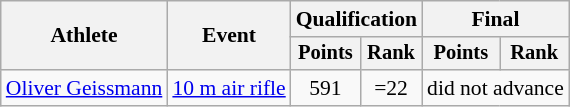<table class="wikitable" style="font-size:90%">
<tr>
<th rowspan="2">Athlete</th>
<th rowspan="2">Event</th>
<th colspan=2>Qualification</th>
<th colspan=2>Final</th>
</tr>
<tr style="font-size:95%">
<th>Points</th>
<th>Rank</th>
<th>Points</th>
<th>Rank</th>
</tr>
<tr align=center>
<td align=left><a href='#'>Oliver Geissmann</a></td>
<td align=left><a href='#'>10 m air rifle</a></td>
<td>591</td>
<td>=22</td>
<td colspan=2>did not advance</td>
</tr>
</table>
